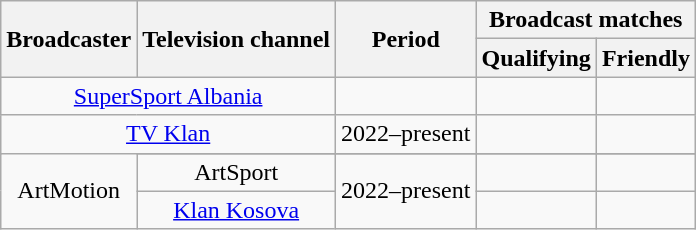<table class="wikitable" style="text-align:center">
<tr>
<th rowspan="2">Broadcaster</th>
<th rowspan="2">Television channel</th>
<th rowspan="2">Period</th>
<th colspan="2">Broadcast matches</th>
</tr>
<tr>
<th>Qualifying</th>
<th>Friendly</th>
</tr>
<tr>
<td colspan=2> <a href='#'>SuperSport Albania</a></td>
<td></td>
<td></td>
<td></td>
</tr>
<tr>
<td colspan=2> <a href='#'>TV Klan</a></td>
<td>2022–present</td>
<td></td>
<td></td>
</tr>
<tr>
<td rowspan="3"> ArtMotion</td>
</tr>
<tr>
<td> ArtSport</td>
<td rowspan="2">2022–present</td>
<td></td>
<td></td>
</tr>
<tr>
<td> <a href='#'>Klan Kosova</a></td>
<td></td>
<td></td>
</tr>
</table>
